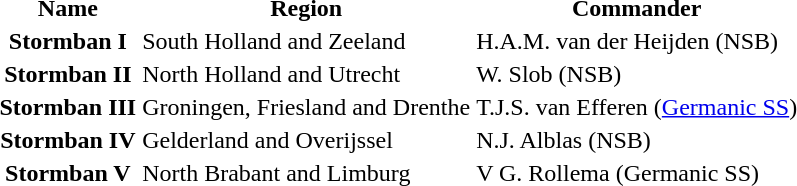<table>
<tr>
<th>Name</th>
<th>Region</th>
<th>Commander</th>
</tr>
<tr>
<th>Stormban I</th>
<td>South Holland and Zeeland</td>
<td>H.A.M. van der Heijden (NSB)</td>
</tr>
<tr>
<th>Stormban II</th>
<td>North Holland and Utrecht</td>
<td>W. Slob (NSB)</td>
</tr>
<tr>
<th>Stormban III</th>
<td>Groningen, Friesland and Drenthe</td>
<td>T.J.S. van Efferen (<a href='#'>Germanic SS</a>)</td>
</tr>
<tr>
<th>Stormban IV</th>
<td>Gelderland and Overijssel</td>
<td>N.J. Alblas (NSB)</td>
</tr>
<tr>
<th>Stormban V</th>
<td>North Brabant and Limburg</td>
<td>V G. Rollema (Germanic SS)</td>
</tr>
</table>
